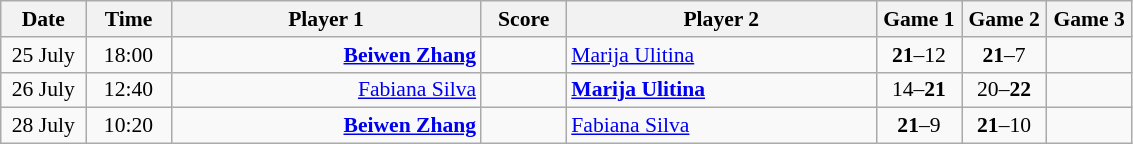<table class="wikitable" style="font-size:90%; text-align:center">
<tr>
<th width="50">Date</th>
<th width="50">Time</th>
<th width="200">Player 1</th>
<th width="50">Score</th>
<th width="200">Player 2</th>
<th width="50">Game 1</th>
<th width="50">Game 2</th>
<th width="50">Game 3</th>
</tr>
<tr>
<td>25 July</td>
<td>18:00</td>
<td align="right"><strong><a href='#'>Beiwen Zhang</a> </strong></td>
<td> </td>
<td align="left"> <a href='#'>Marija Ulitina</a></td>
<td><strong>21</strong>–12</td>
<td><strong>21</strong>–7</td>
<td></td>
</tr>
<tr>
<td>26 July</td>
<td>12:40</td>
<td align="right"><a href='#'>Fabiana Silva</a> </td>
<td> </td>
<td align="left"><strong> <a href='#'>Marija Ulitina</a></strong></td>
<td>14–<strong>21</strong></td>
<td>20–<strong>22</strong></td>
<td></td>
</tr>
<tr>
<td>28 July</td>
<td>10:20</td>
<td align="right"><strong><a href='#'>Beiwen Zhang</a> </strong></td>
<td> </td>
<td align="left"> <a href='#'>Fabiana Silva</a></td>
<td><strong>21</strong>–9</td>
<td><strong>21</strong>–10</td>
<td></td>
</tr>
</table>
